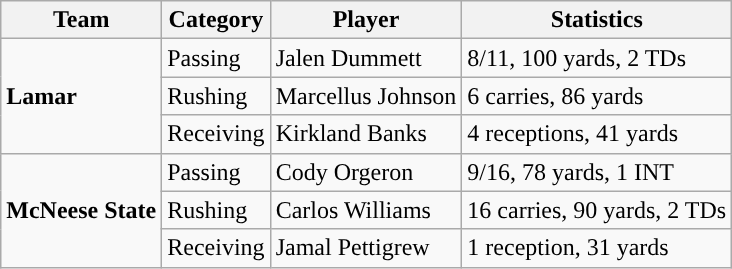<table class="wikitable" style="float: left;">
<tr>
<th>Team</th>
<th>Category</th>
<th>Player</th>
<th>Statistics</th>
</tr>
<tr>
<td rowspan=3><strong>Lamar</strong></td>
<td>Passing</td>
<td>Jalen Dummett</td>
<td>8/11, 100 yards, 2 TDs</td>
</tr>
<tr>
<td>Rushing</td>
<td>Marcellus Johnson</td>
<td>6 carries, 86 yards</td>
</tr>
<tr>
<td>Receiving</td>
<td>Kirkland Banks</td>
<td>4 receptions, 41 yards</td>
</tr>
<tr>
<td rowspan=3><strong>McNeese State</strong></td>
<td>Passing</td>
<td>Cody Orgeron</td>
<td>9/16, 78 yards, 1 INT</td>
</tr>
<tr>
<td>Rushing</td>
<td>Carlos Williams</td>
<td>16 carries, 90 yards, 2 TDs</td>
</tr>
<tr>
<td>Receiving</td>
<td>Jamal Pettigrew</td>
<td>1 reception, 31 yards</td>
</tr>
</table>
